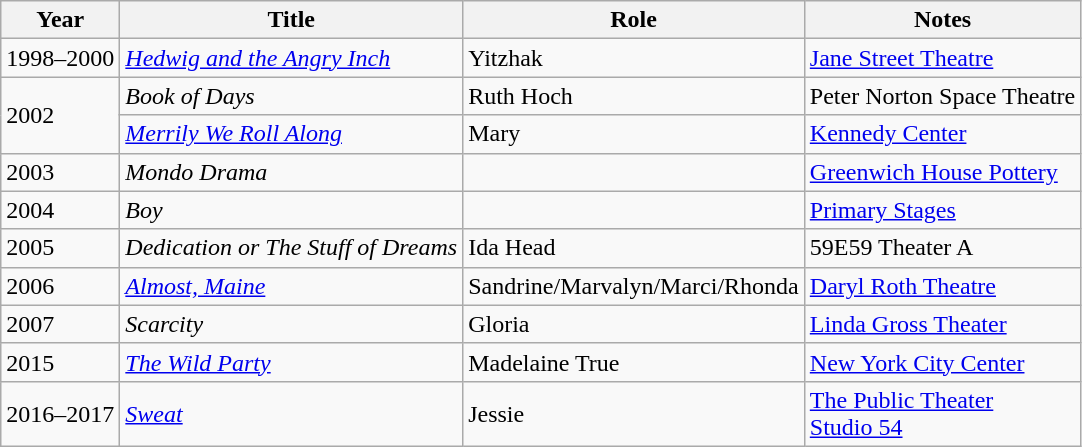<table class="wikitable sortable">
<tr>
<th>Year</th>
<th>Title</th>
<th>Role</th>
<th class="unsortable">Notes</th>
</tr>
<tr>
<td>1998–2000</td>
<td><em><a href='#'>Hedwig and the Angry Inch</a></em></td>
<td>Yitzhak</td>
<td><a href='#'>Jane Street Theatre</a></td>
</tr>
<tr>
<td rowspan="2">2002</td>
<td><em>Book of Days</em></td>
<td>Ruth Hoch</td>
<td>Peter Norton Space Theatre</td>
</tr>
<tr>
<td><em><a href='#'>Merrily We Roll Along</a></em></td>
<td>Mary</td>
<td><a href='#'>Kennedy Center</a></td>
</tr>
<tr>
<td>2003</td>
<td><em>Mondo Drama</em></td>
<td></td>
<td><a href='#'>Greenwich House Pottery</a></td>
</tr>
<tr>
<td>2004</td>
<td><em>Boy</em></td>
<td></td>
<td><a href='#'>Primary Stages</a></td>
</tr>
<tr>
<td>2005</td>
<td><em>Dedication or The Stuff of Dreams</em></td>
<td>Ida Head</td>
<td>59E59 Theater A</td>
</tr>
<tr>
<td>2006</td>
<td><em><a href='#'>Almost, Maine</a></em></td>
<td>Sandrine/Marvalyn/Marci/Rhonda</td>
<td><a href='#'>Daryl Roth Theatre</a></td>
</tr>
<tr>
<td>2007</td>
<td><em>Scarcity</em></td>
<td>Gloria</td>
<td><a href='#'>Linda Gross Theater</a></td>
</tr>
<tr>
<td>2015</td>
<td><em><a href='#'>The Wild Party</a></em></td>
<td>Madelaine True</td>
<td><a href='#'>New York City Center</a></td>
</tr>
<tr>
<td>2016–2017</td>
<td><em><a href='#'>Sweat</a></em></td>
<td>Jessie</td>
<td><a href='#'>The Public Theater</a><br><a href='#'>Studio 54</a></td>
</tr>
</table>
